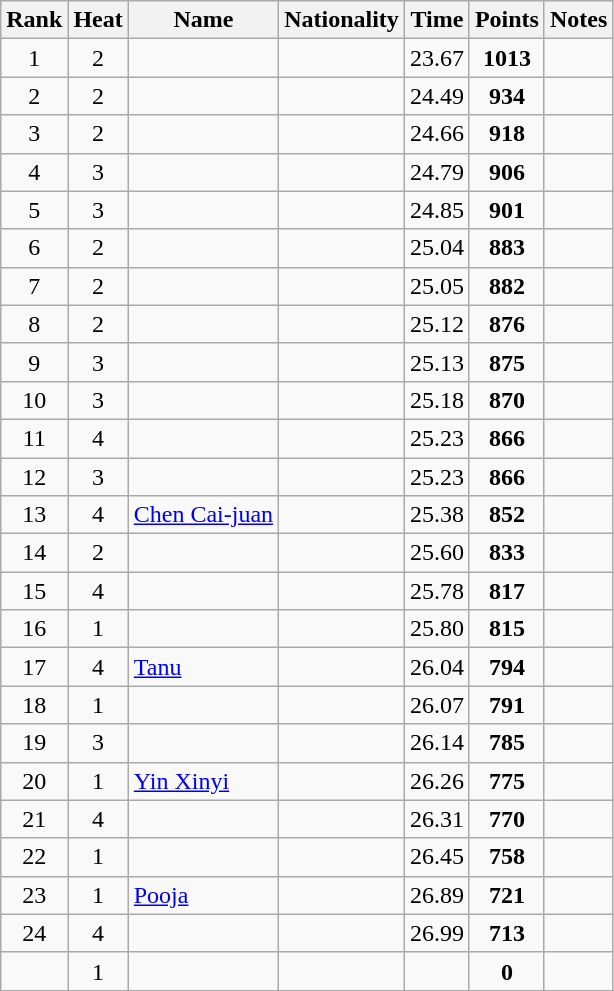<table class="wikitable sortable" style="text-align:center">
<tr>
<th>Rank</th>
<th>Heat</th>
<th>Name</th>
<th>Nationality</th>
<th>Time</th>
<th>Points</th>
<th>Notes</th>
</tr>
<tr>
<td>1</td>
<td>2</td>
<td align=left></td>
<td align=left></td>
<td>23.67</td>
<td><strong>1013</strong></td>
<td></td>
</tr>
<tr>
<td>2</td>
<td>2</td>
<td align=left></td>
<td align=left></td>
<td>24.49</td>
<td><strong>934</strong></td>
<td></td>
</tr>
<tr>
<td>3</td>
<td>2</td>
<td align=left></td>
<td align=left></td>
<td>24.66</td>
<td><strong>918</strong></td>
<td></td>
</tr>
<tr>
<td>4</td>
<td>3</td>
<td align=left></td>
<td align=left></td>
<td>24.79</td>
<td><strong>906</strong></td>
<td></td>
</tr>
<tr>
<td>5</td>
<td>3</td>
<td align=left></td>
<td align=left></td>
<td>24.85</td>
<td><strong>901</strong></td>
<td></td>
</tr>
<tr>
<td>6</td>
<td>2</td>
<td align=left></td>
<td align=left></td>
<td>25.04</td>
<td><strong>883</strong></td>
<td></td>
</tr>
<tr>
<td>7</td>
<td>2</td>
<td align=left></td>
<td align=left></td>
<td>25.05</td>
<td><strong>882</strong></td>
<td></td>
</tr>
<tr>
<td>8</td>
<td>2</td>
<td align=left></td>
<td align=left></td>
<td>25.12</td>
<td><strong>876</strong></td>
<td></td>
</tr>
<tr>
<td>9</td>
<td>3</td>
<td align=left></td>
<td align=left></td>
<td>25.13</td>
<td><strong>875</strong></td>
<td></td>
</tr>
<tr>
<td>10</td>
<td>3</td>
<td align=left></td>
<td align=left></td>
<td>25.18</td>
<td><strong>870</strong></td>
<td></td>
</tr>
<tr>
<td>11</td>
<td>4</td>
<td align=left></td>
<td align=left></td>
<td>25.23</td>
<td><strong>866</strong></td>
<td></td>
</tr>
<tr>
<td>12</td>
<td>3</td>
<td align=left></td>
<td align=left></td>
<td>25.23</td>
<td><strong>866</strong></td>
<td></td>
</tr>
<tr>
<td>13</td>
<td>4</td>
<td align=left><a href='#'>Chen Cai-juan</a></td>
<td align=left></td>
<td>25.38</td>
<td><strong>852</strong></td>
<td></td>
</tr>
<tr>
<td>14</td>
<td>2</td>
<td align=left></td>
<td align=left></td>
<td>25.60</td>
<td><strong>833</strong></td>
<td></td>
</tr>
<tr>
<td>15</td>
<td>4</td>
<td align=left></td>
<td align=left></td>
<td>25.78</td>
<td><strong>817</strong></td>
<td></td>
</tr>
<tr>
<td>16</td>
<td>1</td>
<td align=left></td>
<td align=left></td>
<td>25.80</td>
<td><strong>815</strong></td>
<td></td>
</tr>
<tr>
<td>17</td>
<td>4</td>
<td align=left><a href='#'>Tanu</a></td>
<td align=left></td>
<td>26.04</td>
<td><strong>794</strong></td>
<td></td>
</tr>
<tr>
<td>18</td>
<td>1</td>
<td align=left></td>
<td align=left></td>
<td>26.07</td>
<td><strong>791</strong></td>
<td></td>
</tr>
<tr>
<td>19</td>
<td>3</td>
<td align=left></td>
<td align=left></td>
<td>26.14</td>
<td><strong>785</strong></td>
<td></td>
</tr>
<tr>
<td>20</td>
<td>1</td>
<td align=left><a href='#'>Yin Xinyi</a></td>
<td align=left></td>
<td>26.26</td>
<td><strong>775</strong></td>
<td></td>
</tr>
<tr>
<td>21</td>
<td>4</td>
<td align=left></td>
<td align=left></td>
<td>26.31</td>
<td><strong>770</strong></td>
<td></td>
</tr>
<tr>
<td>22</td>
<td>1</td>
<td align=left></td>
<td align=left></td>
<td>26.45</td>
<td><strong>758</strong></td>
<td></td>
</tr>
<tr>
<td>23</td>
<td>1</td>
<td align=left><a href='#'>Pooja</a></td>
<td align=left></td>
<td>26.89</td>
<td><strong>721</strong></td>
<td></td>
</tr>
<tr>
<td>24</td>
<td>4</td>
<td align=left></td>
<td align=left></td>
<td>26.99</td>
<td><strong>713</strong></td>
<td></td>
</tr>
<tr>
<td></td>
<td>1</td>
<td align=left></td>
<td align=left></td>
<td></td>
<td><strong>0</strong></td>
<td></td>
</tr>
</table>
